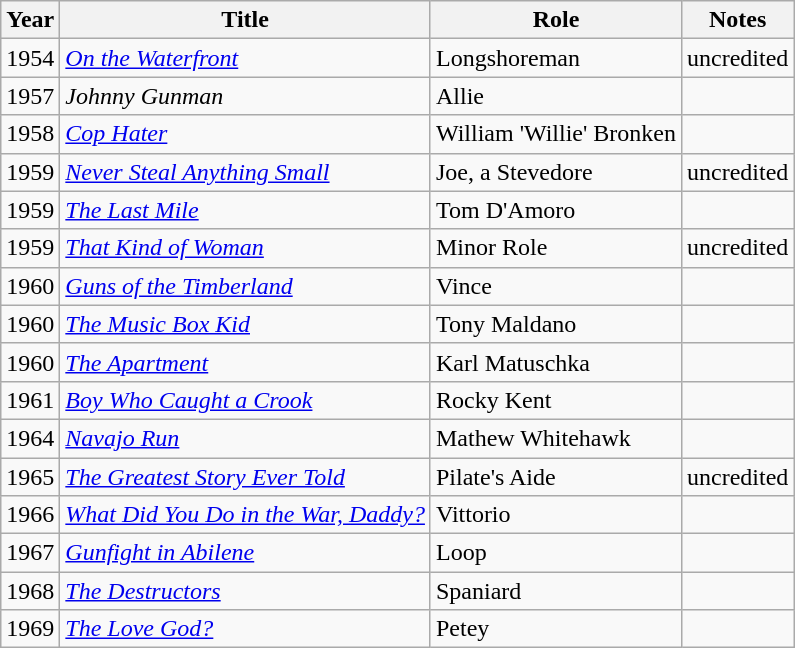<table class="wikitable">
<tr>
<th>Year</th>
<th>Title</th>
<th>Role</th>
<th>Notes</th>
</tr>
<tr>
<td>1954</td>
<td><em><a href='#'>On the Waterfront</a></em></td>
<td>Longshoreman</td>
<td>uncredited</td>
</tr>
<tr>
<td>1957</td>
<td><em>Johnny Gunman</em></td>
<td>Allie</td>
<td></td>
</tr>
<tr>
<td>1958</td>
<td><em><a href='#'>Cop Hater</a></em></td>
<td>William 'Willie' Bronken</td>
<td></td>
</tr>
<tr>
<td>1959</td>
<td><em><a href='#'>Never Steal Anything Small</a></em></td>
<td>Joe, a Stevedore</td>
<td>uncredited</td>
</tr>
<tr>
<td>1959</td>
<td><em><a href='#'>The Last Mile</a></em></td>
<td>Tom D'Amoro</td>
<td></td>
</tr>
<tr>
<td>1959</td>
<td><em><a href='#'>That Kind of Woman</a></em></td>
<td>Minor Role</td>
<td>uncredited</td>
</tr>
<tr>
<td>1960</td>
<td><em><a href='#'>Guns of the Timberland</a></em></td>
<td>Vince</td>
<td></td>
</tr>
<tr>
<td>1960</td>
<td><em><a href='#'>The Music Box Kid</a></em></td>
<td>Tony Maldano</td>
<td></td>
</tr>
<tr>
<td>1960</td>
<td><em><a href='#'>The Apartment</a></em></td>
<td>Karl Matuschka</td>
<td></td>
</tr>
<tr>
<td>1961</td>
<td><em><a href='#'>Boy Who Caught a Crook</a></em></td>
<td>Rocky Kent</td>
<td></td>
</tr>
<tr>
<td>1964</td>
<td><em><a href='#'>Navajo Run</a></em></td>
<td>Mathew Whitehawk</td>
<td></td>
</tr>
<tr>
<td>1965</td>
<td><em><a href='#'>The Greatest Story Ever Told</a></em></td>
<td>Pilate's Aide</td>
<td>uncredited</td>
</tr>
<tr>
<td>1966</td>
<td><em><a href='#'>What Did You Do in the War, Daddy?</a></em></td>
<td>Vittorio</td>
<td></td>
</tr>
<tr>
<td>1967</td>
<td><em><a href='#'>Gunfight in Abilene</a></em></td>
<td>Loop</td>
<td></td>
</tr>
<tr>
<td>1968</td>
<td><em><a href='#'>The Destructors</a></em></td>
<td>Spaniard</td>
<td></td>
</tr>
<tr>
<td>1969</td>
<td><em><a href='#'>The Love God?</a></em></td>
<td>Petey</td>
<td></td>
</tr>
</table>
